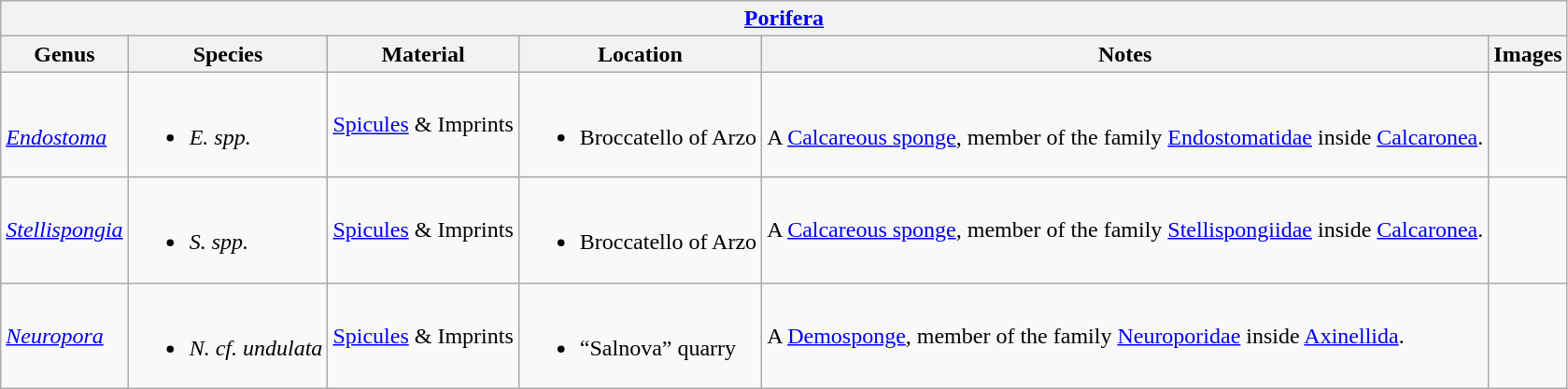<table class="wikitable" align="center">
<tr>
<th colspan="6" align="center"><a href='#'>Porifera</a></th>
</tr>
<tr>
<th>Genus</th>
<th>Species</th>
<th>Material</th>
<th>Location</th>
<th>Notes</th>
<th>Images</th>
</tr>
<tr>
<td><br><em><a href='#'>Endostoma</a></em></td>
<td><br><ul><li><em>E. spp.</em></li></ul></td>
<td><a href='#'>Spicules</a> & Imprints</td>
<td><br><ul><li>Broccatello of Arzo</li></ul></td>
<td><br>A <a href='#'>Calcareous sponge</a>, member of the family <a href='#'>Endostomatidae</a> inside <a href='#'>Calcaronea</a>.</td>
<td></td>
</tr>
<tr>
<td><em><a href='#'>Stellispongia</a></em></td>
<td><br><ul><li><em>S. spp.</em></li></ul></td>
<td><a href='#'>Spicules</a> & Imprints</td>
<td><br><ul><li>Broccatello of Arzo</li></ul></td>
<td>A <a href='#'>Calcareous sponge</a>, member of the family <a href='#'>Stellispongiidae</a> inside <a href='#'>Calcaronea</a>.</td>
<td></td>
</tr>
<tr>
<td><em><a href='#'>Neuropora</a></em></td>
<td><br><ul><li><em>N. cf. undulata</em></li></ul></td>
<td><a href='#'>Spicules</a> & Imprints</td>
<td><br><ul><li>“Salnova” quarry</li></ul></td>
<td>A <a href='#'>Demosponge</a>, member of the family <a href='#'>Neuroporidae</a> inside <a href='#'>Axinellida</a>.</td>
<td></td>
</tr>
</table>
